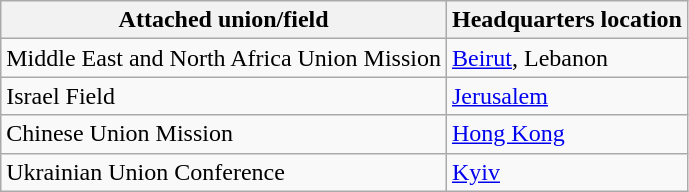<table class="wikitable">
<tr>
<th>Attached union/field</th>
<th>Headquarters location</th>
</tr>
<tr>
<td>Middle East and North Africa Union Mission</td>
<td><a href='#'>Beirut</a>, Lebanon</td>
</tr>
<tr>
<td>Israel Field</td>
<td><a href='#'>Jerusalem</a></td>
</tr>
<tr>
<td>Chinese Union Mission</td>
<td><a href='#'>Hong Kong</a></td>
</tr>
<tr>
<td>Ukrainian Union Conference</td>
<td><a href='#'>Kyiv</a></td>
</tr>
</table>
